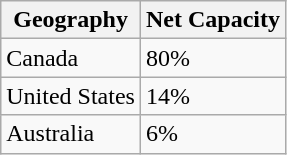<table class="wikitable">
<tr>
<th>Geography</th>
<th>Net Capacity</th>
</tr>
<tr>
<td>Canada</td>
<td>80%</td>
</tr>
<tr>
<td>United States</td>
<td>14%</td>
</tr>
<tr>
<td>Australia</td>
<td>6%</td>
</tr>
</table>
